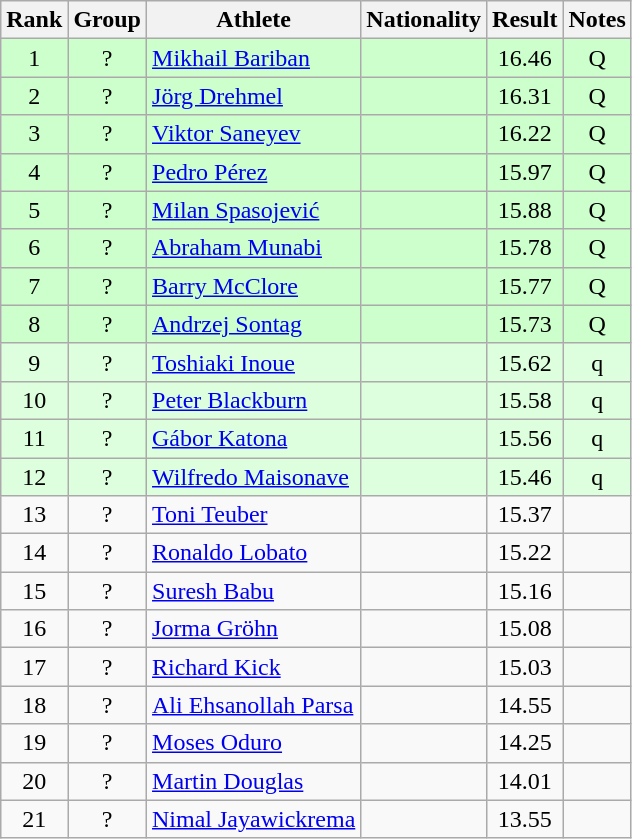<table class="wikitable sortable" style="text-align:center">
<tr>
<th>Rank</th>
<th>Group</th>
<th>Athlete</th>
<th>Nationality</th>
<th>Result</th>
<th>Notes</th>
</tr>
<tr bgcolor=ccffcc>
<td>1</td>
<td>?</td>
<td align=left><a href='#'>Mikhail Bariban</a></td>
<td align=left></td>
<td>16.46</td>
<td>Q</td>
</tr>
<tr bgcolor=ccffcc>
<td>2</td>
<td>?</td>
<td align=left><a href='#'>Jörg Drehmel</a></td>
<td align=left></td>
<td>16.31</td>
<td>Q</td>
</tr>
<tr bgcolor=ccffcc>
<td>3</td>
<td>?</td>
<td align=left><a href='#'>Viktor Saneyev</a></td>
<td align=left></td>
<td>16.22</td>
<td>Q</td>
</tr>
<tr bgcolor=ccffcc>
<td>4</td>
<td>?</td>
<td align=left><a href='#'>Pedro Pérez</a></td>
<td align=left></td>
<td>15.97</td>
<td>Q</td>
</tr>
<tr bgcolor=ccffcc>
<td>5</td>
<td>?</td>
<td align=left><a href='#'>Milan Spasojević</a></td>
<td align=left></td>
<td>15.88</td>
<td>Q</td>
</tr>
<tr bgcolor=ccffcc>
<td>6</td>
<td>?</td>
<td align=left><a href='#'>Abraham Munabi</a></td>
<td align=left></td>
<td>15.78</td>
<td>Q</td>
</tr>
<tr bgcolor=ccffcc>
<td>7</td>
<td>?</td>
<td align=left><a href='#'>Barry McClore</a></td>
<td align=left></td>
<td>15.77</td>
<td>Q</td>
</tr>
<tr bgcolor=ccffcc>
<td>8</td>
<td>?</td>
<td align=left><a href='#'>Andrzej Sontag</a></td>
<td align=left></td>
<td>15.73</td>
<td>Q</td>
</tr>
<tr bgcolor=ddffdd>
<td>9</td>
<td>?</td>
<td align=left><a href='#'>Toshiaki Inoue</a></td>
<td align=left></td>
<td>15.62</td>
<td>q</td>
</tr>
<tr bgcolor=ddffdd>
<td>10</td>
<td>?</td>
<td align=left><a href='#'>Peter Blackburn</a></td>
<td align=left></td>
<td>15.58</td>
<td>q</td>
</tr>
<tr bgcolor=ddffdd>
<td>11</td>
<td>?</td>
<td align=left><a href='#'>Gábor Katona</a></td>
<td align=left></td>
<td>15.56</td>
<td>q</td>
</tr>
<tr bgcolor=ddffdd>
<td>12</td>
<td>?</td>
<td align=left><a href='#'>Wilfredo Maisonave</a></td>
<td align=left></td>
<td>15.46</td>
<td>q</td>
</tr>
<tr>
<td>13</td>
<td>?</td>
<td align=left><a href='#'>Toni Teuber</a></td>
<td align=left></td>
<td>15.37</td>
<td></td>
</tr>
<tr>
<td>14</td>
<td>?</td>
<td align=left><a href='#'>Ronaldo Lobato</a></td>
<td align=left></td>
<td>15.22</td>
<td></td>
</tr>
<tr>
<td>15</td>
<td>?</td>
<td align=left><a href='#'>Suresh Babu</a></td>
<td align=left></td>
<td>15.16</td>
<td></td>
</tr>
<tr>
<td>16</td>
<td>?</td>
<td align=left><a href='#'>Jorma Gröhn</a></td>
<td align=left></td>
<td>15.08</td>
<td></td>
</tr>
<tr>
<td>17</td>
<td>?</td>
<td align=left><a href='#'>Richard Kick</a></td>
<td align=left></td>
<td>15.03</td>
<td></td>
</tr>
<tr>
<td>18</td>
<td>?</td>
<td align=left><a href='#'>Ali Ehsanollah Parsa</a></td>
<td align=left></td>
<td>14.55</td>
<td></td>
</tr>
<tr>
<td>19</td>
<td>?</td>
<td align=left><a href='#'>Moses Oduro</a></td>
<td align=left></td>
<td>14.25</td>
<td></td>
</tr>
<tr>
<td>20</td>
<td>?</td>
<td align=left><a href='#'>Martin Douglas</a></td>
<td align=left></td>
<td>14.01</td>
<td></td>
</tr>
<tr>
<td>21</td>
<td>?</td>
<td align=left><a href='#'>Nimal Jayawickrema</a></td>
<td align=left></td>
<td>13.55</td>
<td></td>
</tr>
</table>
